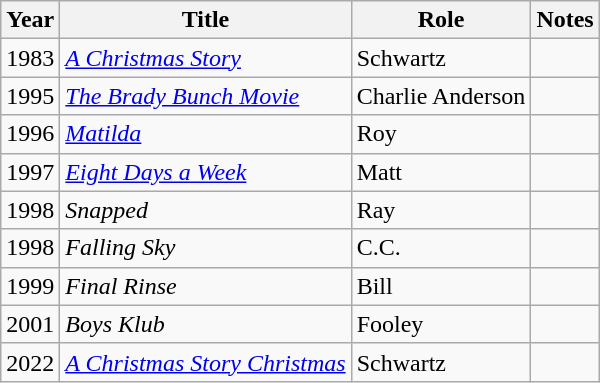<table class="wikitable sortable">
<tr>
<th>Year</th>
<th>Title</th>
<th>Role</th>
<th class="unsortable">Notes</th>
</tr>
<tr>
<td>1983</td>
<td><em><a href='#'>A Christmas Story</a></em></td>
<td>Schwartz</td>
<td></td>
</tr>
<tr>
<td>1995</td>
<td><em><a href='#'>The Brady Bunch Movie</a></em></td>
<td>Charlie Anderson</td>
<td></td>
</tr>
<tr>
<td>1996</td>
<td><em><a href='#'>Matilda</a></em></td>
<td>Roy</td>
<td></td>
</tr>
<tr>
<td>1997</td>
<td><em><a href='#'>Eight Days a Week</a></em></td>
<td>Matt</td>
<td></td>
</tr>
<tr>
<td>1998</td>
<td><em>Snapped</em></td>
<td>Ray</td>
<td></td>
</tr>
<tr>
<td>1998</td>
<td><em>Falling Sky</em></td>
<td>C.C.</td>
<td></td>
</tr>
<tr>
<td>1999</td>
<td><em>Final Rinse</em></td>
<td>Bill</td>
<td></td>
</tr>
<tr>
<td>2001</td>
<td><em>Boys Klub</em></td>
<td>Fooley</td>
<td></td>
</tr>
<tr>
<td>2022</td>
<td><em><a href='#'>A Christmas Story Christmas</a></em></td>
<td>Schwartz</td>
<td></td>
</tr>
</table>
